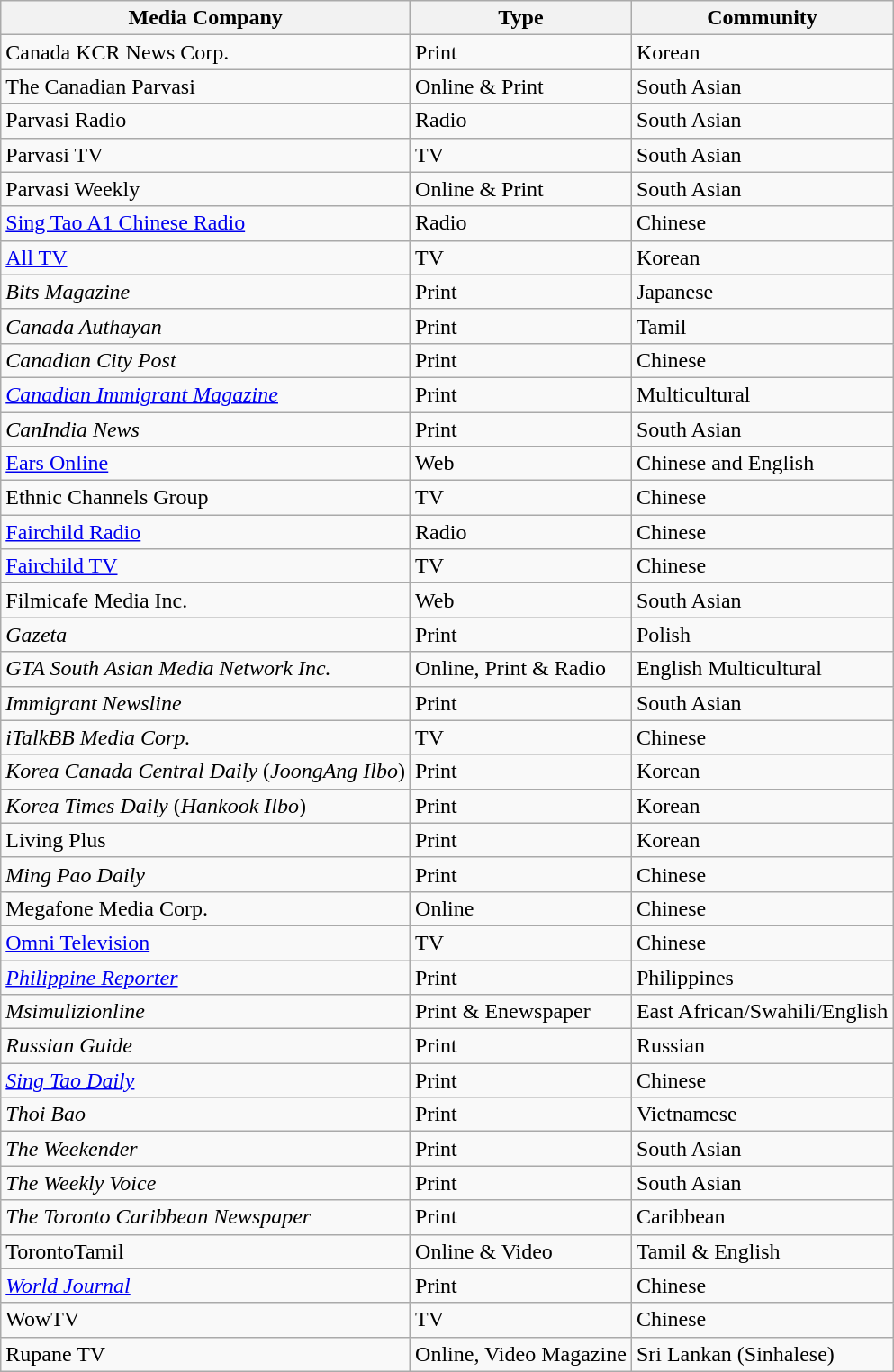<table class="wikitable">
<tr>
<th>Media Company</th>
<th>Type</th>
<th>Community</th>
</tr>
<tr>
<td>Canada KCR News Corp.</td>
<td>Print</td>
<td>Korean</td>
</tr>
<tr>
<td>The Canadian Parvasi</td>
<td>Online & Print</td>
<td>South Asian</td>
</tr>
<tr>
<td>Parvasi Radio</td>
<td>Radio</td>
<td>South Asian</td>
</tr>
<tr>
<td>Parvasi TV</td>
<td>TV</td>
<td>South Asian</td>
</tr>
<tr>
<td>Parvasi Weekly</td>
<td>Online & Print</td>
<td>South Asian</td>
</tr>
<tr>
<td><a href='#'>Sing Tao A1 Chinese Radio</a></td>
<td>Radio</td>
<td>Chinese</td>
</tr>
<tr>
<td><a href='#'>All TV</a></td>
<td>TV</td>
<td>Korean</td>
</tr>
<tr>
<td><em>Bits Magazine</em></td>
<td>Print</td>
<td>Japanese</td>
</tr>
<tr>
<td><em>Canada Authayan</em></td>
<td>Print</td>
<td>Tamil</td>
</tr>
<tr>
<td><em>Canadian City Post</em></td>
<td>Print</td>
<td>Chinese</td>
</tr>
<tr>
<td><em><a href='#'>Canadian Immigrant Magazine</a></em></td>
<td>Print</td>
<td>Multicultural</td>
</tr>
<tr>
<td><em>CanIndia News</em></td>
<td>Print</td>
<td>South Asian</td>
</tr>
<tr>
<td><a href='#'>Ears Online</a></td>
<td>Web</td>
<td>Chinese and English</td>
</tr>
<tr>
<td>Ethnic Channels Group</td>
<td>TV</td>
<td>Chinese</td>
</tr>
<tr>
<td><a href='#'>Fairchild Radio</a></td>
<td>Radio</td>
<td>Chinese</td>
</tr>
<tr>
<td><a href='#'>Fairchild TV</a></td>
<td>TV</td>
<td>Chinese</td>
</tr>
<tr>
<td>Filmicafe Media Inc.</td>
<td>Web</td>
<td>South Asian</td>
</tr>
<tr>
<td><em>Gazeta</em></td>
<td>Print</td>
<td>Polish</td>
</tr>
<tr>
<td><em>GTA South Asian Media Network Inc.</em></td>
<td>Online, Print & Radio</td>
<td>English Multicultural</td>
</tr>
<tr>
<td><em>Immigrant Newsline</em></td>
<td>Print</td>
<td>South Asian</td>
</tr>
<tr>
<td><em>iTalkBB Media Corp.</em></td>
<td>TV</td>
<td>Chinese</td>
</tr>
<tr>
<td><em>Korea Canada Central Daily</em> (<em>JoongAng Ilbo</em>)</td>
<td>Print</td>
<td>Korean</td>
</tr>
<tr>
<td><em>Korea Times Daily</em> (<em>Hankook Ilbo</em>)</td>
<td>Print</td>
<td>Korean</td>
</tr>
<tr>
<td>Living Plus</td>
<td>Print</td>
<td>Korean</td>
</tr>
<tr>
<td><em>Ming Pao Daily</em></td>
<td>Print</td>
<td>Chinese</td>
</tr>
<tr>
<td>Megafone Media Corp.</td>
<td>Online</td>
<td>Chinese</td>
</tr>
<tr>
<td><a href='#'>Omni Television</a></td>
<td>TV</td>
<td>Chinese</td>
</tr>
<tr>
<td><em><a href='#'>Philippine Reporter</a></em></td>
<td>Print</td>
<td>Philippines</td>
</tr>
<tr>
<td><em>Msimulizionline</em></td>
<td>Print & Enewspaper</td>
<td>East African/Swahili/English</td>
</tr>
<tr>
<td><em>Russian Guide</em></td>
<td>Print</td>
<td>Russian</td>
</tr>
<tr>
<td><em><a href='#'>Sing Tao Daily</a></em></td>
<td>Print</td>
<td>Chinese</td>
</tr>
<tr>
<td><em>Thoi Bao</em></td>
<td>Print</td>
<td>Vietnamese</td>
</tr>
<tr>
<td><em>The Weekender</em></td>
<td>Print</td>
<td>South Asian</td>
</tr>
<tr>
<td><em>The Weekly Voice</em></td>
<td>Print</td>
<td>South Asian</td>
</tr>
<tr>
<td><em>The Toronto Caribbean Newspaper</em></td>
<td>Print</td>
<td>Caribbean</td>
</tr>
<tr>
<td>TorontoTamil</td>
<td>Online & Video</td>
<td>Tamil & English</td>
</tr>
<tr>
<td><em><a href='#'>World Journal</a></em></td>
<td>Print</td>
<td>Chinese</td>
</tr>
<tr>
<td>WowTV</td>
<td>TV</td>
<td>Chinese</td>
</tr>
<tr>
<td>Rupane TV</td>
<td>Online, Video Magazine</td>
<td>Sri Lankan (Sinhalese)</td>
</tr>
</table>
